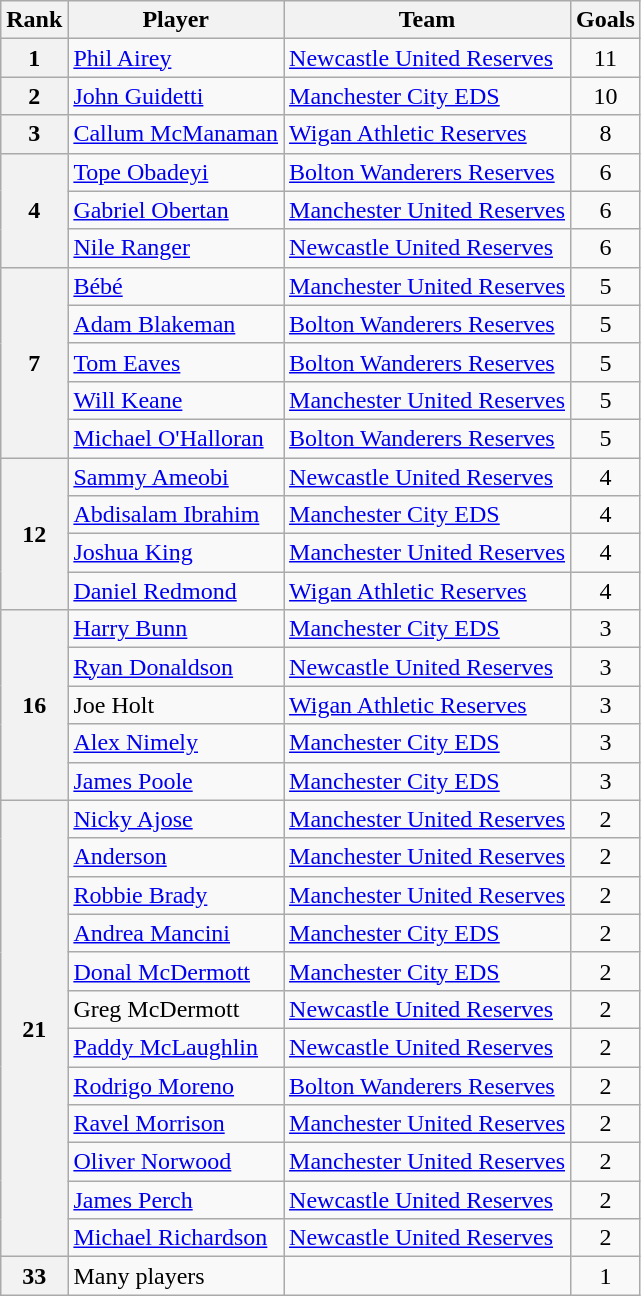<table class="wikitable" style="text-align:center">
<tr>
<th>Rank</th>
<th>Player</th>
<th>Team</th>
<th>Goals</th>
</tr>
<tr>
<th>1</th>
<td align="left"> <a href='#'>Phil Airey</a></td>
<td align="left"><a href='#'>Newcastle United Reserves</a></td>
<td>11</td>
</tr>
<tr>
<th>2</th>
<td align="left"> <a href='#'>John Guidetti</a></td>
<td align="left"><a href='#'>Manchester City EDS</a></td>
<td>10</td>
</tr>
<tr>
<th>3</th>
<td align="left"> <a href='#'>Callum McManaman</a></td>
<td align="left"><a href='#'>Wigan Athletic Reserves</a></td>
<td>8</td>
</tr>
<tr>
<th rowspan="3">4</th>
<td align="left"> <a href='#'>Tope Obadeyi</a></td>
<td align="left"><a href='#'>Bolton Wanderers Reserves</a></td>
<td>6</td>
</tr>
<tr>
<td align="left"> <a href='#'>Gabriel Obertan</a></td>
<td align="left"><a href='#'>Manchester United Reserves</a></td>
<td>6</td>
</tr>
<tr>
<td align="left"> <a href='#'>Nile Ranger</a></td>
<td align="left"><a href='#'>Newcastle United Reserves</a></td>
<td>6</td>
</tr>
<tr>
<th rowspan="5">7</th>
<td align="left"> <a href='#'>Bébé</a></td>
<td align="left"><a href='#'>Manchester United Reserves</a></td>
<td>5</td>
</tr>
<tr>
<td align="left"> <a href='#'>Adam Blakeman</a></td>
<td align="left"><a href='#'>Bolton Wanderers Reserves</a></td>
<td>5</td>
</tr>
<tr>
<td align="left"> <a href='#'>Tom Eaves</a></td>
<td align="left"><a href='#'>Bolton Wanderers Reserves</a></td>
<td>5</td>
</tr>
<tr>
<td align="left"> <a href='#'>Will Keane</a></td>
<td align="left"><a href='#'>Manchester United Reserves</a></td>
<td>5</td>
</tr>
<tr>
<td align="left"> <a href='#'>Michael O'Halloran</a></td>
<td align="left"><a href='#'>Bolton Wanderers Reserves</a></td>
<td>5</td>
</tr>
<tr>
<th rowspan="4">12</th>
<td align="left"> <a href='#'>Sammy Ameobi</a></td>
<td align="left"><a href='#'>Newcastle United Reserves</a></td>
<td>4</td>
</tr>
<tr>
<td align="left"> <a href='#'>Abdisalam Ibrahim</a></td>
<td align="left"><a href='#'>Manchester City EDS</a></td>
<td>4</td>
</tr>
<tr>
<td align="left"> <a href='#'>Joshua King</a></td>
<td align="left"><a href='#'>Manchester United Reserves</a></td>
<td>4</td>
</tr>
<tr>
<td align="left"> <a href='#'>Daniel Redmond</a></td>
<td align="left"><a href='#'>Wigan Athletic Reserves</a></td>
<td>4</td>
</tr>
<tr>
<th rowspan="5">16</th>
<td align="left"> <a href='#'>Harry Bunn</a></td>
<td align="left"><a href='#'>Manchester City EDS</a></td>
<td>3</td>
</tr>
<tr>
<td align="left"> <a href='#'>Ryan Donaldson</a></td>
<td align="left"><a href='#'>Newcastle United Reserves</a></td>
<td>3</td>
</tr>
<tr>
<td align="left"> Joe Holt</td>
<td align="left"><a href='#'>Wigan Athletic Reserves</a></td>
<td>3</td>
</tr>
<tr>
<td align="left"> <a href='#'>Alex Nimely</a></td>
<td align="left"><a href='#'>Manchester City EDS</a></td>
<td>3</td>
</tr>
<tr>
<td align="left"> <a href='#'>James Poole</a></td>
<td align="left"><a href='#'>Manchester City EDS</a></td>
<td>3</td>
</tr>
<tr>
<th rowspan="12">21</th>
<td align="left"> <a href='#'>Nicky Ajose</a></td>
<td align="left"><a href='#'>Manchester United Reserves</a></td>
<td>2</td>
</tr>
<tr>
<td align="left"> <a href='#'>Anderson</a></td>
<td align="left"><a href='#'>Manchester United Reserves</a></td>
<td>2</td>
</tr>
<tr>
<td align="left"> <a href='#'>Robbie Brady</a></td>
<td align="left"><a href='#'>Manchester United Reserves</a></td>
<td>2</td>
</tr>
<tr>
<td align="left"> <a href='#'>Andrea Mancini</a></td>
<td align="left"><a href='#'>Manchester City EDS</a></td>
<td>2</td>
</tr>
<tr>
<td align="left"> <a href='#'>Donal McDermott</a></td>
<td align="left"><a href='#'>Manchester City EDS</a></td>
<td>2</td>
</tr>
<tr>
<td align="left"> Greg McDermott</td>
<td align="left"><a href='#'>Newcastle United Reserves</a></td>
<td>2</td>
</tr>
<tr>
<td align="left"> <a href='#'>Paddy McLaughlin</a></td>
<td align="left"><a href='#'>Newcastle United Reserves</a></td>
<td>2</td>
</tr>
<tr>
<td align="left"> <a href='#'>Rodrigo Moreno</a></td>
<td align="left"><a href='#'>Bolton Wanderers Reserves</a></td>
<td>2</td>
</tr>
<tr>
<td align="left"> <a href='#'>Ravel Morrison</a></td>
<td align="left"><a href='#'>Manchester United Reserves</a></td>
<td>2</td>
</tr>
<tr>
<td align="left"> <a href='#'>Oliver Norwood</a></td>
<td align="left"><a href='#'>Manchester United Reserves</a></td>
<td>2</td>
</tr>
<tr>
<td align="left"> <a href='#'>James Perch</a></td>
<td align="left"><a href='#'>Newcastle United Reserves</a></td>
<td>2</td>
</tr>
<tr>
<td align="left"> <a href='#'>Michael Richardson</a></td>
<td align="left"><a href='#'>Newcastle United Reserves</a></td>
<td>2</td>
</tr>
<tr>
<th>33</th>
<td align="left">Many players</td>
<td align="left"></td>
<td>1</td>
</tr>
</table>
